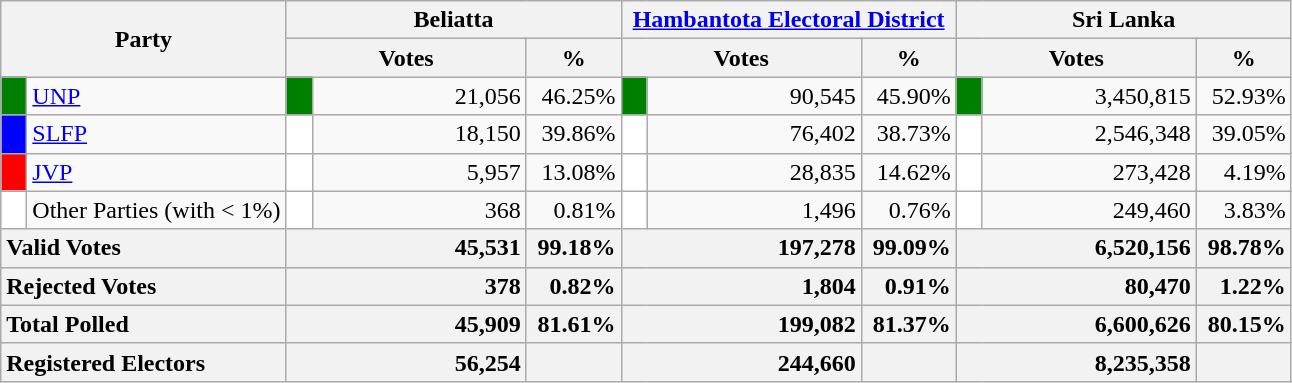<table class="wikitable">
<tr>
<th colspan="2" width="144px"rowspan="2">Party</th>
<th colspan="3" width="216px">Beliatta</th>
<th colspan="3" width="216px"><a href='#'>Hambantota Electoral District</a></th>
<th colspan="3" width="216px">Sri Lanka</th>
</tr>
<tr>
<th colspan="2" width="144px">Votes</th>
<th>%</th>
<th colspan="2" width="144px">Votes</th>
<th>%</th>
<th colspan="2" width="144px">Votes</th>
<th>%</th>
</tr>
<tr>
<td style="background-color:green;" width="10px"></td>
<td style="text-align:left;"><a href='#'>UNP</a></td>
<td style="background-color:green;" width="10px"></td>
<td style="text-align:right;">21,056</td>
<td style="text-align:right;">46.25%</td>
<td style="background-color:green;" width="10px"></td>
<td style="text-align:right;">90,545</td>
<td style="text-align:right;">45.90%</td>
<td style="background-color:green;" width="10px"></td>
<td style="text-align:right;">3,450,815</td>
<td style="text-align:right;">52.93%</td>
</tr>
<tr>
<td style="background-color:blue;" width="10px"></td>
<td style="text-align:left;"><a href='#'>SLFP</a></td>
<td style="background-color:white;" width="10px"></td>
<td style="text-align:right;">18,150</td>
<td style="text-align:right;">39.86%</td>
<td style="background-color:white;" width="10px"></td>
<td style="text-align:right;">76,402</td>
<td style="text-align:right;">38.73%</td>
<td style="background-color:white;" width="10px"></td>
<td style="text-align:right;">2,546,348</td>
<td style="text-align:right;">39.05%</td>
</tr>
<tr>
<td style="background-color:red;" width="10px"></td>
<td style="text-align:left;"><a href='#'>JVP</a></td>
<td style="background-color:white;" width="10px"></td>
<td style="text-align:right;">5,957</td>
<td style="text-align:right;">13.08%</td>
<td style="background-color:white;" width="10px"></td>
<td style="text-align:right;">28,835</td>
<td style="text-align:right;">14.62%</td>
<td style="background-color:white;" width="10px"></td>
<td style="text-align:right;">273,428</td>
<td style="text-align:right;">4.19%</td>
</tr>
<tr>
<td style="background-color:white;" width="10px"></td>
<td style="text-align:left;">Other Parties (with < 1%)</td>
<td style="background-color:white;" width="10px"></td>
<td style="text-align:right;">368</td>
<td style="text-align:right;">0.81%</td>
<td style="background-color:white;" width="10px"></td>
<td style="text-align:right;">1,496</td>
<td style="text-align:right;">0.76%</td>
<td style="background-color:white;" width="10px"></td>
<td style="text-align:right;">249,460</td>
<td style="text-align:right;">3.83%</td>
</tr>
<tr>
<th colspan="2" width="144px"style="text-align:left;">Valid Votes</th>
<th style="text-align:right;"colspan="2" width="144px">45,531</th>
<th style="text-align:right;">99.18%</th>
<th style="text-align:right;"colspan="2" width="144px">197,278</th>
<th style="text-align:right;">99.09%</th>
<th style="text-align:right;"colspan="2" width="144px">6,520,156</th>
<th style="text-align:right;">98.78%</th>
</tr>
<tr>
<th colspan="2" width="144px"style="text-align:left;">Rejected Votes</th>
<th style="text-align:right;"colspan="2" width="144px">378</th>
<th style="text-align:right;">0.82%</th>
<th style="text-align:right;"colspan="2" width="144px">1,804</th>
<th style="text-align:right;">0.91%</th>
<th style="text-align:right;"colspan="2" width="144px">80,470</th>
<th style="text-align:right;">1.22%</th>
</tr>
<tr>
<th colspan="2" width="144px"style="text-align:left;">Total Polled</th>
<th style="text-align:right;"colspan="2" width="144px">45,909</th>
<th style="text-align:right;">81.61%</th>
<th style="text-align:right;"colspan="2" width="144px">199,082</th>
<th style="text-align:right;">81.37%</th>
<th style="text-align:right;"colspan="2" width="144px">6,600,626</th>
<th style="text-align:right;">80.15%</th>
</tr>
<tr>
<th colspan="2" width="144px"style="text-align:left;">Registered Electors</th>
<th style="text-align:right;"colspan="2" width="144px">56,254</th>
<th></th>
<th style="text-align:right;"colspan="2" width="144px">244,660</th>
<th></th>
<th style="text-align:right;"colspan="2" width="144px">8,235,358</th>
<th></th>
</tr>
</table>
